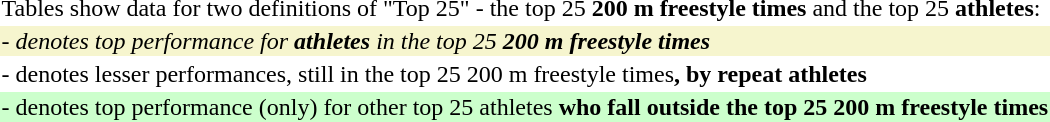<table style="wikitable">
<tr>
<td>Tables show data for two definitions of "Top 25" - the top 25 <strong>200 m freestyle times</strong> and the top 25 <strong>athletes</strong>:</td>
</tr>
<tr>
<td style="background: #f6F5CE"><em>- denotes top performance for <strong>athletes</strong> in the top 25 <strong>200 m freestyle times<strong><em></td>
</tr>
<tr>
<td></em>- denotes lesser performances, still in the top 25 </strong>200 m freestyle times<strong>, by repeat athletes<em></td>
</tr>
<tr>
<td style="background: #CCFFCC"></em>- denotes top performance (only) for other top 25 </strong>athletes<strong> who fall outside the top 25 200 m freestyle times<em></td>
</tr>
</table>
